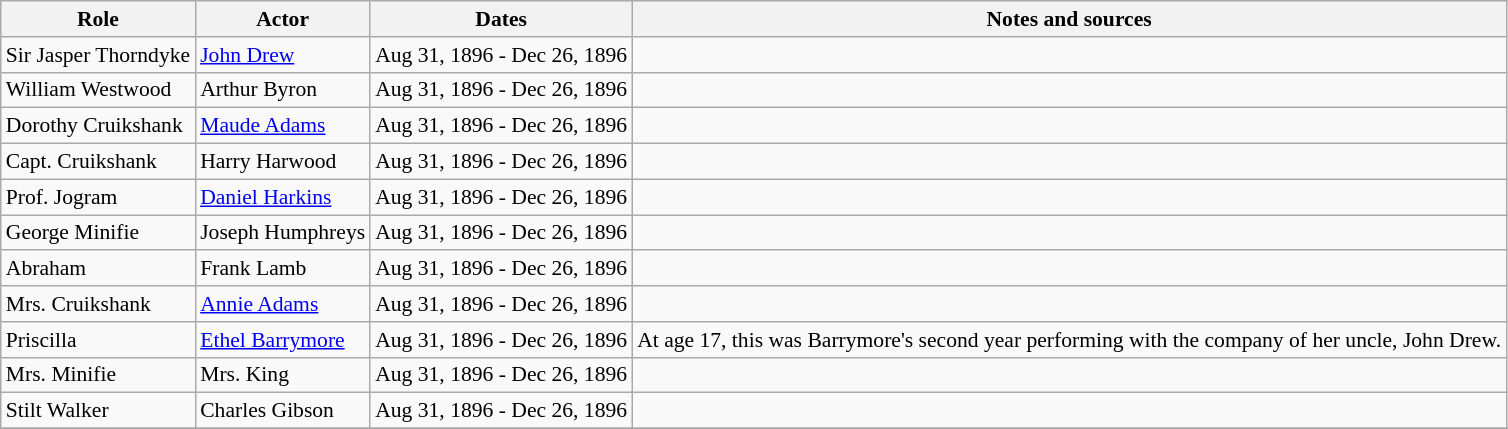<table class="wikitable sortable plainrowheaders" style="font-size: 90%">
<tr>
<th scope="col">Role</th>
<th scope="col">Actor</th>
<th scope="col">Dates</th>
<th scope="col">Notes and sources</th>
</tr>
<tr>
<td>Sir Jasper Thorndyke</td>
<td><a href='#'>John Drew</a></td>
<td>Aug 31, 1896 - Dec 26, 1896</td>
<td></td>
</tr>
<tr>
<td>William Westwood</td>
<td>Arthur Byron</td>
<td>Aug 31, 1896 - Dec 26, 1896</td>
<td></td>
</tr>
<tr>
<td>Dorothy Cruikshank</td>
<td><a href='#'>Maude Adams</a></td>
<td>Aug 31, 1896 - Dec 26, 1896</td>
<td></td>
</tr>
<tr>
<td>Capt. Cruikshank</td>
<td>Harry Harwood</td>
<td>Aug 31, 1896 - Dec 26, 1896</td>
<td></td>
</tr>
<tr>
<td>Prof. Jogram</td>
<td><a href='#'>Daniel Harkins</a></td>
<td>Aug 31, 1896 - Dec 26, 1896</td>
<td></td>
</tr>
<tr>
<td>George Minifie</td>
<td>Joseph Humphreys</td>
<td>Aug 31, 1896 - Dec 26, 1896</td>
<td></td>
</tr>
<tr>
<td>Abraham</td>
<td>Frank Lamb</td>
<td>Aug 31, 1896 - Dec 26, 1896</td>
<td></td>
</tr>
<tr>
<td>Mrs. Cruikshank</td>
<td><a href='#'>Annie Adams</a></td>
<td>Aug 31, 1896 - Dec 26, 1896</td>
<td></td>
</tr>
<tr>
<td>Priscilla</td>
<td><a href='#'>Ethel Barrymore</a></td>
<td>Aug 31, 1896 - Dec 26, 1896</td>
<td>At age 17, this was Barrymore's second year performing with the company of her uncle, John Drew.</td>
</tr>
<tr>
<td>Mrs. Minifie</td>
<td>Mrs. King</td>
<td>Aug 31, 1896 - Dec 26, 1896</td>
<td></td>
</tr>
<tr>
<td>Stilt Walker</td>
<td>Charles Gibson</td>
<td>Aug 31, 1896 - Dec 26, 1896</td>
<td></td>
</tr>
<tr>
</tr>
</table>
